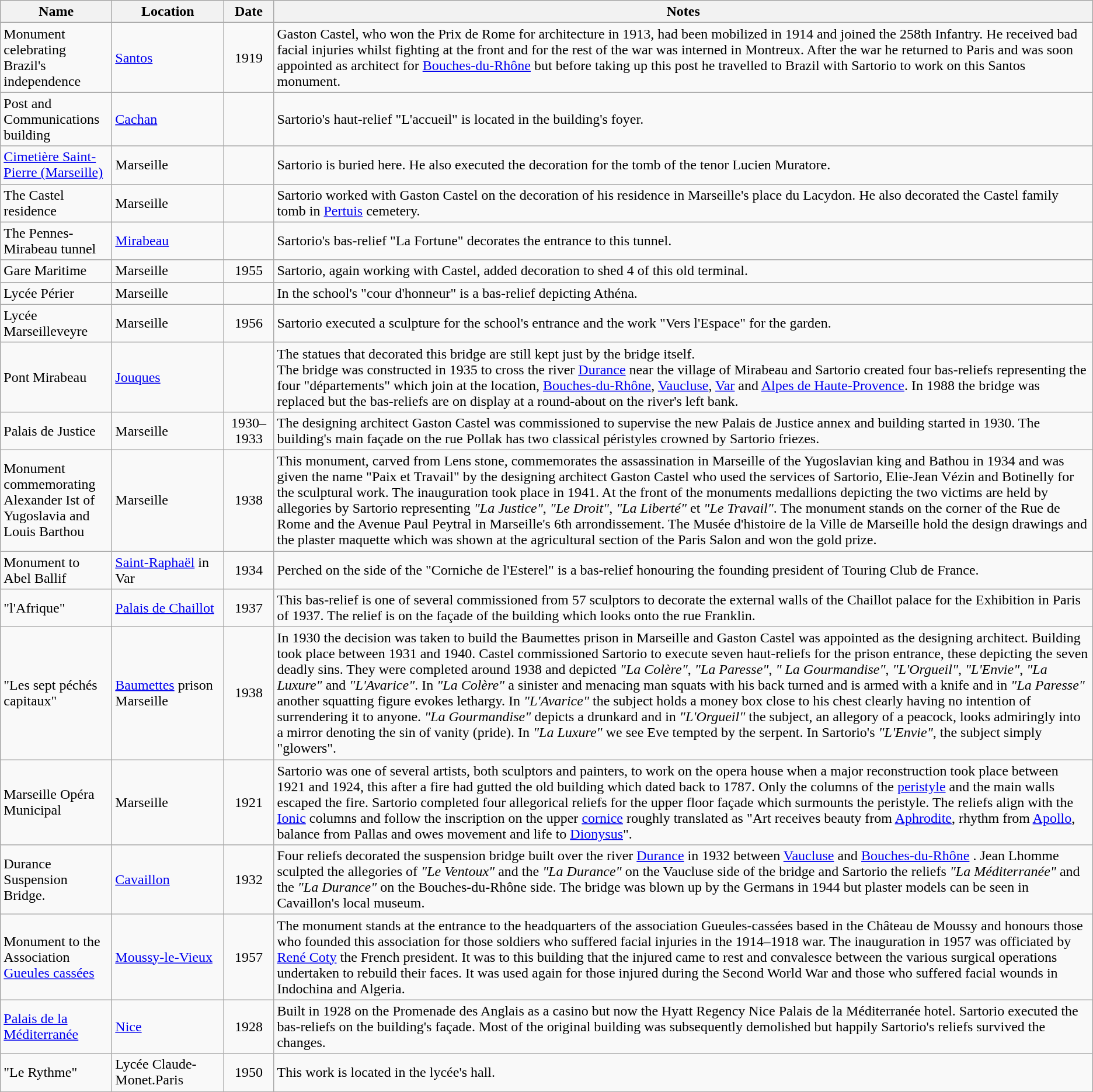<table class="wikitable sortable plainrowheaders">
<tr>
<th style="width:120px">Name</th>
<th style="width:120px">Location</th>
<th style="width:50px">Date</th>
<th class="unsortable">Notes</th>
</tr>
<tr>
<td>Monument celebrating Brazil's independence</td>
<td><a href='#'>Santos</a></td>
<td align="center">1919</td>
<td>Gaston Castel, who won the Prix de Rome for architecture in 1913, had been mobilized in 1914 and joined the 258th Infantry. He received bad facial injuries whilst fighting at the front and for the rest of the war was interned in Montreux. After the war he returned to Paris and was soon appointed as architect for <a href='#'>Bouches-du-Rhône</a> but before taking up this post he travelled to Brazil with Sartorio to work on this Santos monument.<br></td>
</tr>
<tr>
<td>Post and Communications building</td>
<td><a href='#'>Cachan</a></td>
<td align="center"></td>
<td>Sartorio's haut-relief "L'accueil" is located in the building's foyer.<br></td>
</tr>
<tr>
<td><a href='#'>Cimetière Saint-Pierre (Marseille)</a></td>
<td>Marseille</td>
<td align="center"></td>
<td>Sartorio is buried here.  He also executed the decoration for the tomb of the tenor Lucien Muratore.</td>
</tr>
<tr>
<td>The Castel residence</td>
<td>Marseille</td>
<td align="center"></td>
<td>Sartorio worked with Gaston Castel on the decoration of his residence in Marseille's place du Lacydon. He also decorated the Castel family tomb in <a href='#'>Pertuis</a> cemetery.</td>
</tr>
<tr>
<td>The Pennes-Mirabeau tunnel</td>
<td><a href='#'>Mirabeau</a></td>
<td align="center"></td>
<td>Sartorio's bas-relief "La Fortune" decorates the entrance to this tunnel.</td>
</tr>
<tr>
<td>Gare Maritime</td>
<td>Marseille</td>
<td align="center">1955</td>
<td>Sartorio, again working with Castel, added decoration to shed 4 of this old terminal.</td>
</tr>
<tr>
<td>Lycée Périer</td>
<td>Marseille</td>
<td align="center"></td>
<td>In the school's "cour d'honneur" is a bas-relief depicting Athéna.</td>
</tr>
<tr>
<td>Lycée Marseilleveyre</td>
<td>Marseille</td>
<td align="center">1956</td>
<td>Sartorio executed a sculpture for the school's entrance and the work "Vers l'Espace" for the garden.</td>
</tr>
<tr>
<td>Pont Mirabeau</td>
<td><a href='#'>Jouques</a></td>
<td align="center"></td>
<td>The statues that decorated this bridge are still kept just by the bridge itself.<br>The bridge was constructed in 1935 to cross the river <a href='#'>Durance</a> near the village of Mirabeau and Sartorio created four bas-reliefs representing the four "départements" which join at the location, <a href='#'>Bouches-du-Rhône</a>, <a href='#'>Vaucluse</a>, <a href='#'>Var</a> and <a href='#'>Alpes de Haute-Provence</a>.  In 1988 the bridge was replaced but the bas-reliefs are on display at a round-about on the river's left bank.</td>
</tr>
<tr>
<td>Palais de Justice</td>
<td>Marseille</td>
<td align="center">1930–1933</td>
<td>The designing architect Gaston Castel was commissioned to supervise the new Palais de Justice annex and building started in 1930. The building's main façade on the rue Pollak has two classical péristyles crowned by Sartorio friezes.<br></td>
</tr>
<tr>
<td>Monument commemorating Alexander Ist of Yugoslavia and Louis Barthou</td>
<td>Marseille</td>
<td align="center">1938</td>
<td>This monument, carved from Lens stone, commemorates the assassination in Marseille of the Yugoslavian king and Bathou in 1934 and was given the name "Paix et Travail" by the designing architect Gaston Castel who used the services of Sartorio, Elie-Jean Vézin and Botinelly for the sculptural work. The inauguration took place in 1941. At the front of the monuments medallions depicting the two victims are held by allegories by Sartorio representing <em>"La Justice"</em>, <em>"Le Droit"</em>, <em>"La Liberté"</em> et <em>"Le Travail"</em>. The monument stands on the corner of the Rue de Rome and the Avenue Paul Peytral in Marseille's 6th arrondissement. The Musée d'histoire de la Ville de Marseille hold the design drawings and the plaster maquette which was shown at the agricultural section of the Paris Salon and won the gold prize.<br>

</td>
</tr>
<tr>
<td>Monument to Abel Ballif</td>
<td><a href='#'>Saint-Raphaël</a> in Var</td>
<td align="center">1934</td>
<td>Perched on the side of the "Corniche de l'Esterel" is a bas-relief honouring the founding president of Touring Club de France.<br></td>
</tr>
<tr>
<td>"l'Afrique"</td>
<td><a href='#'>Palais de Chaillot</a></td>
<td align="center">1937</td>
<td>This bas-relief is one of several commissioned from 57 sculptors to decorate the external walls of the Chaillot palace for the Exhibition in Paris of 1937. The relief is on the façade of the building which looks onto the rue Franklin.<br>
</td>
</tr>
<tr>
<td>"Les sept péchés capitaux"</td>
<td><a href='#'>Baumettes</a> prison Marseille</td>
<td align="center">1938</td>
<td>In 1930 the decision was taken to build the Baumettes prison in Marseille and Gaston Castel was appointed as the designing architect. Building took place between 1931 and 1940. Castel commissioned Sartorio to execute seven haut-reliefs for the prison entrance, these depicting the seven deadly sins. They were completed around 1938 and depicted <em>"La Colère"</em>, <em>"La Paresse"</em>, <em>" La Gourmandise"</em>, <em>"L'Orgueil"</em>, <em>"L'Envie"</em>, <em>"La Luxure"</em> and <em>"L'Avarice"</em>. In <em>"La Colère"</em> a sinister and menacing man squats with his back turned and is armed with a knife and in <em>"La Paresse"</em> another squatting figure evokes lethargy. In <em>"L'Avarice"</em> the subject holds a money box close to his chest clearly having no intention of surrendering it to anyone. <em>"La Gourmandise"</em> depicts a drunkard and in <em>"L'Orgueil"</em> the subject, an allegory of a peacock, looks admiringly into a mirror denoting the sin of vanity (pride).  In <em>"La Luxure"</em> we see Eve tempted by the serpent. In Sartorio's <em>"L'Envie"</em>, the subject simply "glowers".<br></td>
</tr>
<tr>
<td>Marseille Opéra Municipal</td>
<td>Marseille</td>
<td align="center">1921</td>
<td>Sartorio was one of several artists, both sculptors and painters, to work on the opera house when a major reconstruction took place between 1921 and 1924, this after a fire had gutted the old building which dated back to 1787. Only the columns of the <a href='#'>peristyle</a> and the main walls escaped the fire. Sartorio completed four allegorical reliefs for the upper floor façade which surmounts the peristyle. The reliefs align with the <a href='#'>Ionic</a> columns and follow the inscription on the upper <a href='#'>cornice</a> roughly translated as "Art receives beauty from <a href='#'>Aphrodite</a>, rhythm from <a href='#'>Apollo</a>, balance from Pallas and owes movement and life to <a href='#'>Dionysus</a>".<br></td>
</tr>
<tr>
<td>Durance Suspension Bridge.</td>
<td><a href='#'>Cavaillon</a></td>
<td align="center">1932</td>
<td>Four reliefs decorated the suspension bridge built over the river <a href='#'>Durance</a> in 1932 between <a href='#'>Vaucluse</a> and <a href='#'>Bouches-du-Rhône</a> . Jean Lhomme sculpted the allegories of <em>"Le Ventoux"</em> and the <em>"La Durance"</em> on the Vaucluse side of the bridge and Sartorio the reliefs <em>"La Méditerranée"</em> and the <em>"La Durance"</em> on the Bouches-du-Rhône side. The bridge was blown up by the Germans in 1944 but plaster models can be seen in Cavaillon's local museum.</td>
</tr>
<tr>
<td>Monument to the Association <a href='#'>Gueules cassées</a></td>
<td><a href='#'>Moussy-le-Vieux</a></td>
<td align="center">1957</td>
<td>The monument stands at the entrance to the headquarters of the association Gueules-cassées based in the Château de Moussy and honours those who founded this association for those soldiers who suffered facial injuries in the 1914–1918 war. The inauguration in 1957 was officiated by <a href='#'>René Coty</a> the French president. It was to this building that the injured came to rest and convalesce between the various surgical operations undertaken to rebuild their faces.  It was used again for those injured during the Second World War and those who suffered facial wounds in Indochina and Algeria.<br></td>
</tr>
<tr>
<td><a href='#'>Palais de la Méditerranée</a></td>
<td><a href='#'>Nice</a></td>
<td align="center">1928</td>
<td>Built in 1928 on the Promenade des Anglais as a casino but now the Hyatt Regency Nice Palais de la Méditerranée hotel. Sartorio executed the bas-reliefs on the building's façade. Most of the original building was subsequently demolished but happily Sartorio's reliefs survived the changes.</td>
</tr>
<tr>
<td>"Le Rythme"</td>
<td>Lycée Claude-Monet.Paris</td>
<td align="center">1950</td>
<td>This work is located in the lycée's hall.<br></td>
</tr>
<tr>
</tr>
</table>
